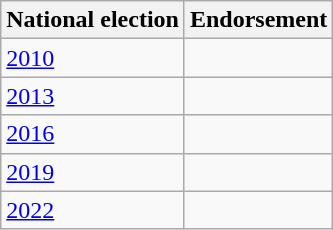<table class="wikitable">
<tr>
<th>National election</th>
<th colspan="2">Endorsement</th>
</tr>
<tr>
<td><a href='#'>2010</a></td>
<td></td>
</tr>
<tr>
<td><a href='#'>2013</a></td>
<td></td>
</tr>
<tr>
<td><a href='#'>2016</a></td>
<td></td>
</tr>
<tr>
<td><a href='#'>2019</a></td>
<td></td>
</tr>
<tr>
<td><a href='#'>2022</a></td>
<td></td>
</tr>
</table>
